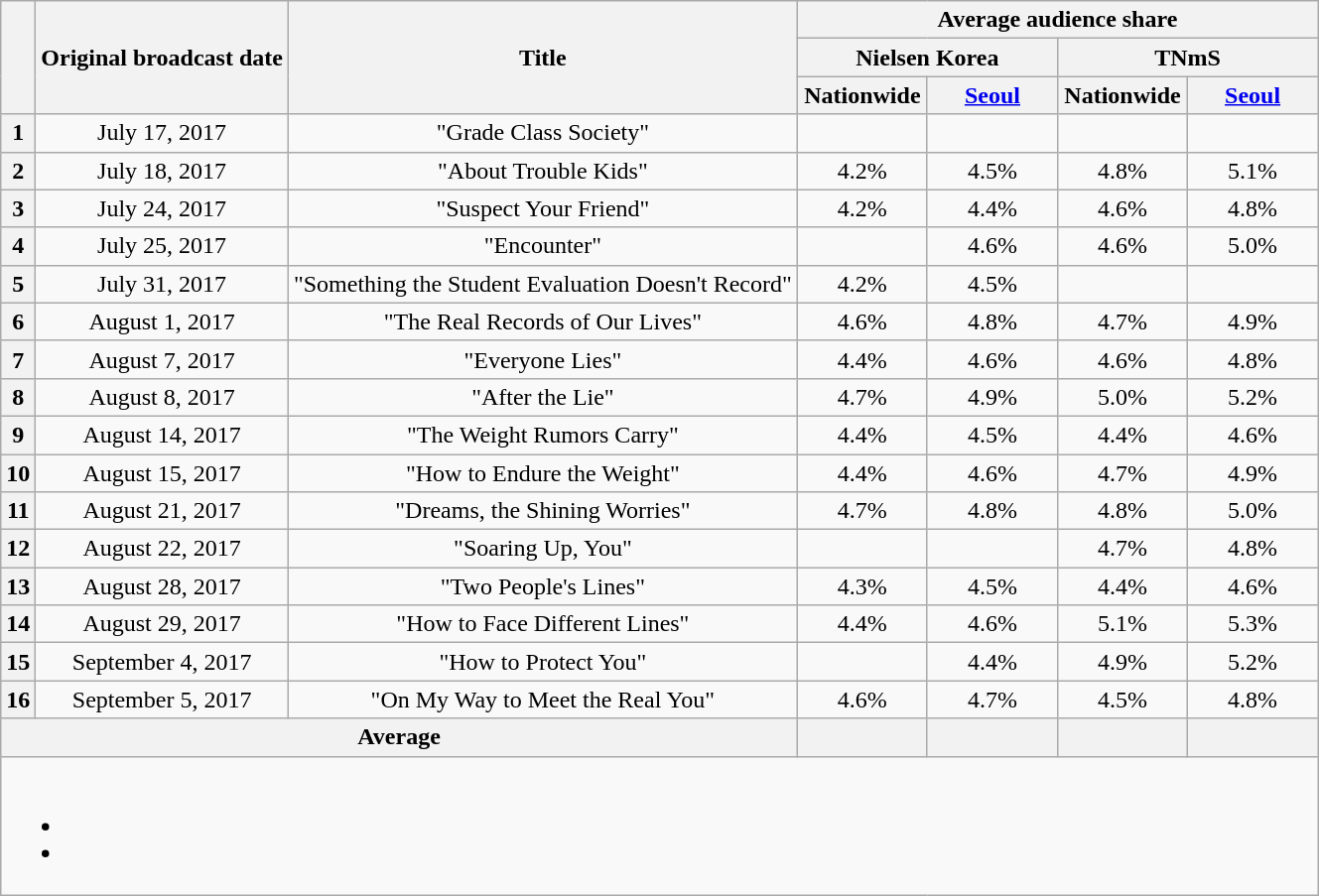<table class="wikitable" style="text-align:center">
<tr>
<th rowspan="3"></th>
<th rowspan="3">Original broadcast date</th>
<th rowspan="3">Title</th>
<th colspan="4">Average audience share</th>
</tr>
<tr>
<th colspan="2">Nielsen Korea</th>
<th colspan="2">TNmS</th>
</tr>
<tr>
<th width="80">Nationwide</th>
<th width="80"><a href='#'>Seoul</a></th>
<th width="80">Nationwide</th>
<th width="80"><a href='#'>Seoul</a></th>
</tr>
<tr>
<th>1</th>
<td>July 17, 2017</td>
<td>"Grade Class Society"</td>
<td><strong></strong> </td>
<td><strong></strong> </td>
<td><strong></strong> </td>
<td><strong></strong> </td>
</tr>
<tr>
<th>2</th>
<td>July 18, 2017</td>
<td>"About Trouble Kids"</td>
<td>4.2% </td>
<td>4.5% </td>
<td>4.8% </td>
<td>5.1% </td>
</tr>
<tr>
<th>3</th>
<td>July 24, 2017</td>
<td>"Suspect Your Friend"</td>
<td>4.2% </td>
<td>4.4% </td>
<td>4.6% </td>
<td>4.8% </td>
</tr>
<tr>
<th>4</th>
<td>July 25, 2017</td>
<td>"Encounter"</td>
<td><strong></strong> </td>
<td>4.6% </td>
<td>4.6% </td>
<td>5.0% </td>
</tr>
<tr>
<th>5</th>
<td>July 31, 2017</td>
<td>"Something the Student Evaluation Doesn't Record"</td>
<td>4.2% </td>
<td>4.5% </td>
<td><strong></strong> </td>
<td><strong></strong> </td>
</tr>
<tr>
<th>6</th>
<td>August 1, 2017</td>
<td>"The Real Records of Our Lives"</td>
<td>4.6% </td>
<td>4.8% </td>
<td>4.7% </td>
<td>4.9% </td>
</tr>
<tr>
<th>7</th>
<td>August 7, 2017</td>
<td>"Everyone Lies"</td>
<td>4.4% </td>
<td>4.6% </td>
<td>4.6% </td>
<td>4.8% </td>
</tr>
<tr>
<th>8</th>
<td>August 8, 2017</td>
<td>"After the Lie"</td>
<td>4.7% </td>
<td>4.9% </td>
<td>5.0% </td>
<td>5.2% </td>
</tr>
<tr>
<th>9</th>
<td>August 14, 2017</td>
<td>"The Weight Rumors Carry"</td>
<td>4.4% </td>
<td>4.5% </td>
<td>4.4% </td>
<td>4.6% </td>
</tr>
<tr>
<th>10</th>
<td>August 15, 2017</td>
<td>"How to Endure the Weight"</td>
<td>4.4% </td>
<td>4.6% </td>
<td>4.7% </td>
<td>4.9% </td>
</tr>
<tr>
<th>11</th>
<td>August 21, 2017</td>
<td>"Dreams, the Shining Worries"</td>
<td>4.7% </td>
<td>4.8% </td>
<td>4.8% </td>
<td>5.0% </td>
</tr>
<tr>
<th>12</th>
<td>August 22, 2017</td>
<td>"Soaring Up, You"</td>
<td><strong></strong> </td>
<td><strong></strong> </td>
<td>4.7% </td>
<td>4.8% </td>
</tr>
<tr>
<th>13</th>
<td>August 28, 2017</td>
<td>"Two People's Lines"</td>
<td>4.3% </td>
<td>4.5% </td>
<td>4.4% </td>
<td>4.6% </td>
</tr>
<tr>
<th>14</th>
<td>August 29, 2017</td>
<td>"How to Face Different Lines"</td>
<td>4.4% </td>
<td>4.6% </td>
<td>5.1% </td>
<td>5.3% </td>
</tr>
<tr>
<th>15</th>
<td>September 4, 2017</td>
<td>"How to Protect You"</td>
<td><strong></strong> </td>
<td>4.4% </td>
<td>4.9% </td>
<td>5.2% </td>
</tr>
<tr>
<th>16</th>
<td>September 5, 2017</td>
<td>"On My Way to Meet the Real You"</td>
<td>4.6% </td>
<td>4.7% </td>
<td>4.5% </td>
<td>4.8% </td>
</tr>
<tr>
<th colspan="3">Average</th>
<th></th>
<th></th>
<th></th>
<th></th>
</tr>
<tr>
<td colspan="7"><br><ul><li></li><li></li></ul></td>
</tr>
</table>
